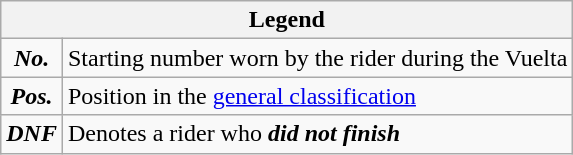<table class="wikitable">
<tr>
<th colspan=2>Legend</th>
</tr>
<tr>
<td align=center><strong><em>No.</em></strong></td>
<td>Starting number worn by the rider during the Vuelta</td>
</tr>
<tr>
<td align=center><strong><em>Pos.</em></strong></td>
<td>Position in the <a href='#'>general classification</a></td>
</tr>
<tr>
<td align=center><strong><em>DNF</em></strong></td>
<td>Denotes a rider who <strong><em>did not finish</em></strong></td>
</tr>
</table>
